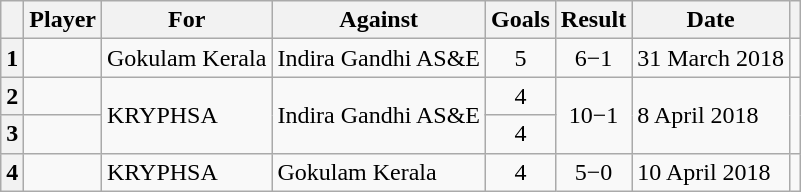<table class="wikitable sortable">
<tr>
<th scope="col"></th>
<th scope="col">Player</th>
<th scope="col">For</th>
<th scope="col">Against</th>
<th scope="col">Goals</th>
<th scope="col" style="text-align:center">Result</th>
<th scope="col">Date</th>
<th scope="col" class=unsortable></th>
</tr>
<tr>
<th scope="col">1</th>
<td> </td>
<td>Gokulam Kerala</td>
<td>Indira Gandhi AS&E</td>
<td style="text-align:center">5</td>
<td style="text-align:center">6−1</td>
<td>31 March 2018</td>
<td></td>
</tr>
<tr>
<th scope="col">2</th>
<td> </td>
<td rowspan="2">KRYPHSA</td>
<td rowspan="2">Indira Gandhi AS&E</td>
<td style="text-align:center">4</td>
<td rowspan="2" style="text-align:center">10−1</td>
<td rowspan="2">8 April 2018</td>
<td rowspan="2"></td>
</tr>
<tr>
<th scope="col">3</th>
<td> </td>
<td style="text-align:center">4</td>
</tr>
<tr>
<th scope="col">4</th>
<td> </td>
<td>KRYPHSA</td>
<td>Gokulam Kerala</td>
<td style="text-align:center">4</td>
<td style="text-align:center">5−0</td>
<td>10 April 2018</td>
<td></td>
</tr>
</table>
